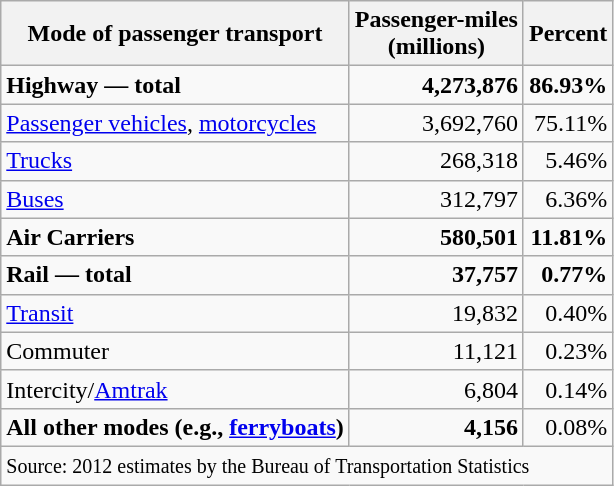<table class="wikitable floatright">
<tr>
<th>Mode of passenger transport</th>
<th>Passenger-miles<br>(millions)</th>
<th>Percent</th>
</tr>
<tr>
<td><strong>Highway — total</strong></td>
<td style="text-align:right;"><strong>4,273,876</strong></td>
<td style="text-align:right;"><strong>86.93%</strong></td>
</tr>
<tr>
<td><a href='#'>Passenger vehicles</a>, <a href='#'>motorcycles</a></td>
<td style="text-align:right;">3,692,760</td>
<td style="text-align:right;">75.11%</td>
</tr>
<tr>
<td><a href='#'>Trucks</a></td>
<td style="text-align:right;">268,318</td>
<td style="text-align:right;">5.46%</td>
</tr>
<tr>
<td><a href='#'>Buses</a></td>
<td style="text-align:right;">312,797</td>
<td style="text-align:right;">6.36%</td>
</tr>
<tr>
<td><strong>Air Carriers</strong></td>
<td style="text-align:right;"><strong>580,501</strong></td>
<td style="text-align:right;"><strong>11.81%</strong></td>
</tr>
<tr>
<td><strong>Rail — total</strong></td>
<td style="text-align:right;"><strong>37,757</strong></td>
<td style="text-align:right;"><strong>0.77%</strong></td>
</tr>
<tr>
<td><a href='#'>Transit</a></td>
<td style="text-align:right;">19,832</td>
<td style="text-align:right;">0.40%</td>
</tr>
<tr>
<td>Commuter</td>
<td style="text-align:right;">11,121</td>
<td style="text-align:right;">0.23%</td>
</tr>
<tr>
<td>Intercity/<a href='#'>Amtrak</a></td>
<td style="text-align:right;">6,804</td>
<td style="text-align:right;">0.14%</td>
</tr>
<tr>
<td><strong>All other modes (e.g., <a href='#'>ferryboats</a>)</strong></td>
<td style="text-align:right;"><strong>4,156</strong></td>
<td style="text-align:right;">0.08%</td>
</tr>
<tr>
<td colspan=3><small>Source: 2012 estimates by the Bureau of Transportation Statistics</small></td>
</tr>
</table>
